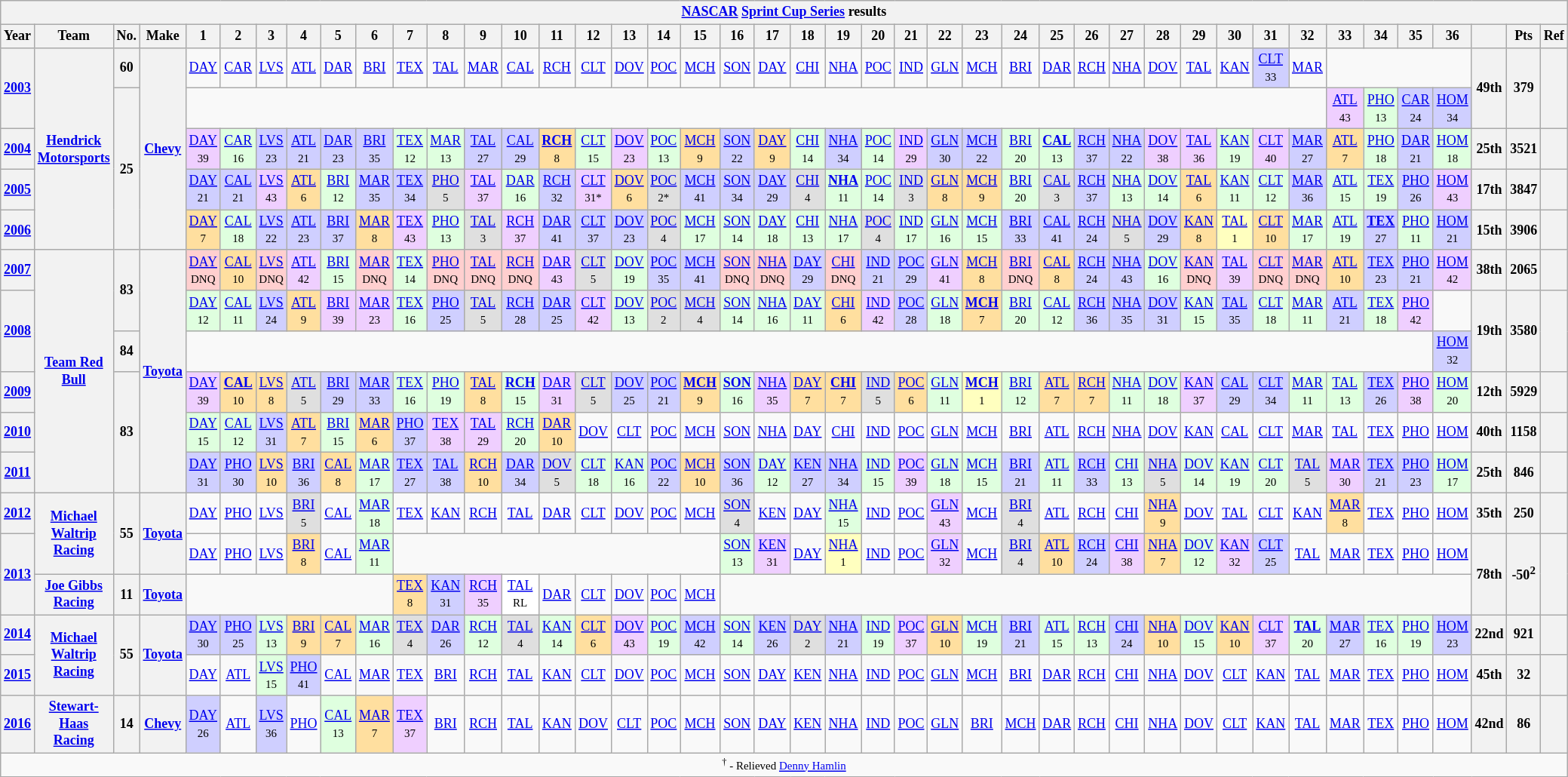<table class="wikitable" style="text-align:center; font-size:75%">
<tr>
<th colspan=45><a href='#'>NASCAR</a> <a href='#'>Sprint Cup Series</a> results</th>
</tr>
<tr>
<th>Year</th>
<th>Team</th>
<th>No.</th>
<th>Make</th>
<th>1</th>
<th>2</th>
<th>3</th>
<th>4</th>
<th>5</th>
<th>6</th>
<th>7</th>
<th>8</th>
<th>9</th>
<th>10</th>
<th>11</th>
<th>12</th>
<th>13</th>
<th>14</th>
<th>15</th>
<th>16</th>
<th>17</th>
<th>18</th>
<th>19</th>
<th>20</th>
<th>21</th>
<th>22</th>
<th>23</th>
<th>24</th>
<th>25</th>
<th>26</th>
<th>27</th>
<th>28</th>
<th>29</th>
<th>30</th>
<th>31</th>
<th>32</th>
<th>33</th>
<th>34</th>
<th>35</th>
<th>36</th>
<th></th>
<th>Pts</th>
<th>Ref</th>
</tr>
<tr>
<th rowspan=2><a href='#'>2003</a></th>
<th rowspan=5><a href='#'>Hendrick Motorsports</a></th>
<th>60</th>
<th rowspan=5><a href='#'>Chevy</a></th>
<td><a href='#'>DAY</a></td>
<td><a href='#'>CAR</a></td>
<td><a href='#'>LVS</a></td>
<td><a href='#'>ATL</a></td>
<td><a href='#'>DAR</a></td>
<td><a href='#'>BRI</a></td>
<td><a href='#'>TEX</a></td>
<td><a href='#'>TAL</a></td>
<td><a href='#'>MAR</a></td>
<td><a href='#'>CAL</a></td>
<td><a href='#'>RCH</a></td>
<td><a href='#'>CLT</a></td>
<td><a href='#'>DOV</a></td>
<td><a href='#'>POC</a></td>
<td><a href='#'>MCH</a></td>
<td><a href='#'>SON</a></td>
<td><a href='#'>DAY</a></td>
<td><a href='#'>CHI</a></td>
<td><a href='#'>NHA</a></td>
<td><a href='#'>POC</a></td>
<td><a href='#'>IND</a></td>
<td><a href='#'>GLN</a></td>
<td><a href='#'>MCH</a></td>
<td><a href='#'>BRI</a></td>
<td><a href='#'>DAR</a></td>
<td><a href='#'>RCH</a></td>
<td><a href='#'>NHA</a></td>
<td><a href='#'>DOV</a></td>
<td><a href='#'>TAL</a></td>
<td><a href='#'>KAN</a></td>
<td style="background:#CFCFFF;"><a href='#'>CLT</a><br><small>33</small></td>
<td><a href='#'>MAR</a></td>
<td colspan=4></td>
<th rowspan=2>49th</th>
<th rowspan=2>379</th>
<th rowspan=2></th>
</tr>
<tr>
<th rowspan=4>25</th>
<td colspan=32></td>
<td style="background:#EFCFFF;"><a href='#'>ATL</a><br><small>43</small></td>
<td style="background:#DFFFDF;"><a href='#'>PHO</a><br><small>13</small></td>
<td style="background:#CFCFFF;"><a href='#'>CAR</a><br><small>24</small></td>
<td style="background:#CFCFFF;"><a href='#'>HOM</a><br><small>34</small></td>
</tr>
<tr>
<th><a href='#'>2004</a></th>
<td style="background:#EFCFFF;"><a href='#'>DAY</a><br><small>39</small></td>
<td style="background:#DFFFDF;"><a href='#'>CAR</a><br><small>16</small></td>
<td style="background:#CFCFFF;"><a href='#'>LVS</a><br><small>23</small></td>
<td style="background:#CFCFFF;"><a href='#'>ATL</a><br><small>21</small></td>
<td style="background:#CFCFFF;"><a href='#'>DAR</a><br><small>23</small></td>
<td style="background:#CFCFFF;"><a href='#'>BRI</a><br><small>35</small></td>
<td style="background:#DFFFDF;"><a href='#'>TEX</a><br><small>12</small></td>
<td style="background:#DFFFDF;"><a href='#'>MAR</a><br><small>13</small></td>
<td style="background:#CFCFFF;"><a href='#'>TAL</a><br><small>27</small></td>
<td style="background:#CFCFFF;"><a href='#'>CAL</a><br><small>29</small></td>
<td style="background:#FFDF9F;"><strong><a href='#'>RCH</a></strong><br><small>8</small></td>
<td style="background:#DFFFDF;"><a href='#'>CLT</a><br><small>15</small></td>
<td style="background:#EFCFFF;"><a href='#'>DOV</a><br><small>23</small></td>
<td style="background:#DFFFDF;"><a href='#'>POC</a><br><small>13</small></td>
<td style="background:#FFDF9F;"><a href='#'>MCH</a><br><small>9</small></td>
<td style="background:#CFCFFF;"><a href='#'>SON</a><br><small>22</small></td>
<td style="background:#FFDF9F;"><a href='#'>DAY</a><br><small>9</small></td>
<td style="background:#DFFFDF;"><a href='#'>CHI</a><br><small>14</small></td>
<td style="background:#CFCFFF;"><a href='#'>NHA</a><br><small>34</small></td>
<td style="background:#DFFFDF;"><a href='#'>POC</a><br><small>14</small></td>
<td style="background:#EFCFFF;"><a href='#'>IND</a><br><small>29</small></td>
<td style="background:#CFCFFF;"><a href='#'>GLN</a><br><small>30</small></td>
<td style="background:#CFCFFF;"><a href='#'>MCH</a><br><small>22</small></td>
<td style="background:#DFFFDF;"><a href='#'>BRI</a><br><small>20</small></td>
<td style="background:#DFFFDF;"><strong><a href='#'>CAL</a></strong><br><small>13</small></td>
<td style="background:#CFCFFF;"><a href='#'>RCH</a><br><small>37</small></td>
<td style="background:#CFCFFF;"><a href='#'>NHA</a><br><small>22</small></td>
<td style="background:#EFCFFF;"><a href='#'>DOV</a><br><small>38</small></td>
<td style="background:#EFCFFF;"><a href='#'>TAL</a><br><small>36</small></td>
<td style="background:#DFFFDF;"><a href='#'>KAN</a><br><small>19</small></td>
<td style="background:#EFCFFF;"><a href='#'>CLT</a><br><small>40</small></td>
<td style="background:#CFCFFF;"><a href='#'>MAR</a><br><small>27</small></td>
<td style="background:#FFDF9F;"><a href='#'>ATL</a><br><small>7</small></td>
<td style="background:#DFFFDF;"><a href='#'>PHO</a><br><small>18</small></td>
<td style="background:#CFCFFF;"><a href='#'>DAR</a><br><small>21</small></td>
<td style="background:#DFFFDF;"><a href='#'>HOM</a><br><small>18</small></td>
<th>25th</th>
<th>3521</th>
<th></th>
</tr>
<tr>
<th><a href='#'>2005</a></th>
<td style="background:#CFCFFF;"><a href='#'>DAY</a><br><small>21</small></td>
<td style="background:#CFCFFF;"><a href='#'>CAL</a><br><small>21</small></td>
<td style="background:#EFCFFF;"><a href='#'>LVS</a><br><small>43</small></td>
<td style="background:#FFDF9F;"><a href='#'>ATL</a><br><small>6</small></td>
<td style="background:#DFFFDF;"><a href='#'>BRI</a><br><small>12</small></td>
<td style="background:#CFCFFF;"><a href='#'>MAR</a><br><small>35</small></td>
<td style="background:#CFCFFF;"><a href='#'>TEX</a><br><small>34</small></td>
<td style="background:#DFDFDF;"><a href='#'>PHO</a><br><small>5</small></td>
<td style="background:#EFCFFF;"><a href='#'>TAL</a><br><small>37</small></td>
<td style="background:#DFFFDF;"><a href='#'>DAR</a><br><small>16</small></td>
<td style="background:#CFCFFF;"><a href='#'>RCH</a><br><small>32</small></td>
<td style="background:#EFCFFF;"><a href='#'>CLT</a><br><small>31*</small></td>
<td style="background:#FFDF9F;"><a href='#'>DOV</a><br><small>6</small></td>
<td style="background:#DFDFDF;"><a href='#'>POC</a><br><small>2*</small></td>
<td style="background:#CFCFFF;"><a href='#'>MCH</a><br><small>41</small></td>
<td style="background:#CFCFFF;"><a href='#'>SON</a><br><small>34</small></td>
<td style="background:#CFCFFF;"><a href='#'>DAY</a><br><small>29</small></td>
<td style="background:#DFDFDF;"><a href='#'>CHI</a><br><small>4</small></td>
<td style="background:#DFFFDF;"><strong><a href='#'>NHA</a></strong><br><small>11</small></td>
<td style="background:#DFFFDF;"><a href='#'>POC</a><br><small>14</small></td>
<td style="background:#DFDFDF;"><a href='#'>IND</a><br><small>3</small></td>
<td style="background:#FFDF9F;"><a href='#'>GLN</a><br><small>8</small></td>
<td style="background:#FFDF9F;"><a href='#'>MCH</a><br><small>9</small></td>
<td style="background:#DFFFDF;"><a href='#'>BRI</a><br><small>20</small></td>
<td style="background:#DFDFDF;"><a href='#'>CAL</a><br><small>3</small></td>
<td style="background:#CFCFFF;"><a href='#'>RCH</a><br><small>37</small></td>
<td style="background:#DFFFDF;"><a href='#'>NHA</a><br><small>13</small></td>
<td style="background:#DFFFDF;"><a href='#'>DOV</a><br><small>14</small></td>
<td style="background:#FFDF9F;"><a href='#'>TAL</a><br><small>6</small></td>
<td style="background:#DFFFDF;"><a href='#'>KAN</a><br><small>11</small></td>
<td style="background:#DFFFDF;"><a href='#'>CLT</a><br><small>12</small></td>
<td style="background:#CFCFFF;"><a href='#'>MAR</a><br><small>36</small></td>
<td style="background:#DFFFDF;"><a href='#'>ATL</a><br><small>15</small></td>
<td style="background:#DFFFDF;"><a href='#'>TEX</a><br><small>19</small></td>
<td style="background:#CFCFFF;"><a href='#'>PHO</a><br><small>26</small></td>
<td style="background:#EFCFFF;"><a href='#'>HOM</a><br><small>43</small></td>
<th>17th</th>
<th>3847</th>
<th></th>
</tr>
<tr>
<th><a href='#'>2006</a></th>
<td style="background:#FFDF9F;"><a href='#'>DAY</a><br><small>7</small></td>
<td style="background:#DFFFDF;"><a href='#'>CAL</a><br><small>18</small></td>
<td style="background:#CFCFFF;"><a href='#'>LVS</a><br><small>22</small></td>
<td style="background:#CFCFFF;"><a href='#'>ATL</a><br><small>23</small></td>
<td style="background:#CFCFFF;"><a href='#'>BRI</a><br><small>37</small></td>
<td style="background:#FFDF9F;"><a href='#'>MAR</a><br><small>8</small></td>
<td style="background:#EFCFFF;"><a href='#'>TEX</a><br><small>43</small></td>
<td style="background:#DFFFDF;"><a href='#'>PHO</a><br><small>13</small></td>
<td style="background:#DFDFDF;"><a href='#'>TAL</a><br><small>3</small></td>
<td style="background:#EFCFFF;"><a href='#'>RCH</a><br><small>37</small></td>
<td style="background:#CFCFFF;"><a href='#'>DAR</a><br><small>41</small></td>
<td style="background:#CFCFFF;"><a href='#'>CLT</a><br><small>37</small></td>
<td style="background:#CFCFFF;"><a href='#'>DOV</a><br><small>23</small></td>
<td style="background:#DFDFDF;"><a href='#'>POC</a><br><small>4</small></td>
<td style="background:#DFFFDF;"><a href='#'>MCH</a><br><small>17</small></td>
<td style="background:#DFFFDF;"><a href='#'>SON</a><br><small>14</small></td>
<td style="background:#DFFFDF;"><a href='#'>DAY</a><br><small>18</small></td>
<td style="background:#DFFFDF;"><a href='#'>CHI</a><br><small>13</small></td>
<td style="background:#DFFFDF;"><a href='#'>NHA</a><br><small>17</small></td>
<td style="background:#DFDFDF;"><a href='#'>POC</a><br><small>4</small></td>
<td style="background:#DFFFDF;"><a href='#'>IND</a><br><small>17</small></td>
<td style="background:#DFFFDF;"><a href='#'>GLN</a><br><small>16</small></td>
<td style="background:#DFFFDF;"><a href='#'>MCH</a><br><small>15</small></td>
<td style="background:#CFCFFF;"><a href='#'>BRI</a><br><small>33</small></td>
<td style="background:#CFCFFF;"><a href='#'>CAL</a><br><small>41</small></td>
<td style="background:#CFCFFF;"><a href='#'>RCH</a><br><small>24</small></td>
<td style="background:#DFDFDF;"><a href='#'>NHA</a><br><small>5</small></td>
<td style="background:#CFCFFF;"><a href='#'>DOV</a><br><small>29</small></td>
<td style="background:#FFDF9F;"><a href='#'>KAN</a><br><small>8</small></td>
<td style="background:#FFFFBF;"><a href='#'>TAL</a><br><small>1</small></td>
<td style="background:#FFDF9F;"><a href='#'>CLT</a><br><small>10</small></td>
<td style="background:#DFFFDF;"><a href='#'>MAR</a><br><small>17</small></td>
<td style="background:#DFFFDF;"><a href='#'>ATL</a><br><small>19</small></td>
<td style="background:#CFCFFF;"><strong><a href='#'>TEX</a></strong><br><small>27</small></td>
<td style="background:#DFFFDF;"><a href='#'>PHO</a><br><small>11</small></td>
<td style="background:#CFCFFF;"><a href='#'>HOM</a><br><small>21</small></td>
<th>15th</th>
<th>3906</th>
<th></th>
</tr>
<tr>
<th><a href='#'>2007</a></th>
<th rowspan=6><a href='#'>Team Red Bull</a></th>
<th rowspan=2>83</th>
<th rowspan=6><a href='#'>Toyota</a></th>
<td style="background:#FFCFCF;"><a href='#'>DAY</a><br><small>DNQ</small></td>
<td style="background:#FFDF9F;"><a href='#'>CAL</a><br><small>10</small></td>
<td style="background:#FFCFCF;"><a href='#'>LVS</a><br><small>DNQ</small></td>
<td style="background:#EFCFFF;"><a href='#'>ATL</a><br><small>42</small></td>
<td style="background:#DFFFDF;"><a href='#'>BRI</a><br><small>15</small></td>
<td style="background:#FFCFCF;"><a href='#'>MAR</a><br><small>DNQ</small></td>
<td style="background:#DFFFDF;"><a href='#'>TEX</a><br><small>14</small></td>
<td style="background:#FFCFCF;"><a href='#'>PHO</a><br><small>DNQ</small></td>
<td style="background:#FFCFCF;"><a href='#'>TAL</a><br><small>DNQ</small></td>
<td style="background:#FFCFCF;"><a href='#'>RCH</a><br><small>DNQ</small></td>
<td style="background:#EFCFFF;"><a href='#'>DAR</a><br><small>43</small></td>
<td style="background:#DFDFDF;"><a href='#'>CLT</a><br><small>5</small></td>
<td style="background:#DFFFDF;"><a href='#'>DOV</a><br><small>19</small></td>
<td style="background:#CFCFFF;"><a href='#'>POC</a><br><small>35</small></td>
<td style="background:#CFCFFF;"><a href='#'>MCH</a><br><small>41</small></td>
<td style="background:#FFCFCF;"><a href='#'>SON</a><br><small>DNQ</small></td>
<td style="background:#FFCFCF;"><a href='#'>NHA</a><br><small>DNQ</small></td>
<td style="background:#CFCFFF;"><a href='#'>DAY</a><br><small>29</small></td>
<td style="background:#FFCFCF;"><a href='#'>CHI</a><br><small>DNQ</small></td>
<td style="background:#CFCFFF;"><a href='#'>IND</a><br><small>21</small></td>
<td style="background:#CFCFFF;"><a href='#'>POC</a><br><small>29</small></td>
<td style="background:#EFCFFF;"><a href='#'>GLN</a><br><small>41</small></td>
<td style="background:#FFDF9F;"><a href='#'>MCH</a><br><small>8</small></td>
<td style="background:#FFCFCF;"><a href='#'>BRI</a><br><small>DNQ</small></td>
<td style="background:#FFDF9F;"><a href='#'>CAL</a><br><small>8</small></td>
<td style="background:#CFCFFF;"><a href='#'>RCH</a><br><small>24</small></td>
<td style="background:#CFCFFF;"><a href='#'>NHA</a><br><small>43</small></td>
<td style="background:#DFFFDF;"><a href='#'>DOV</a><br><small>16</small></td>
<td style="background:#FFCFCF;"><a href='#'>KAN</a><br><small>DNQ</small></td>
<td style="background:#EFCFFF;"><a href='#'>TAL</a><br><small>39</small></td>
<td style="background:#FFCFCF;"><a href='#'>CLT</a><br><small>DNQ</small></td>
<td style="background:#FFCFCF;"><a href='#'>MAR</a><br><small>DNQ</small></td>
<td style="background:#FFDF9F;"><a href='#'>ATL</a><br><small>10</small></td>
<td style="background:#CFCFFF;"><a href='#'>TEX</a><br><small>23</small></td>
<td style="background:#CFCFFF;"><a href='#'>PHO</a><br><small>21</small></td>
<td style="background:#EFCFFF;"><a href='#'>HOM</a><br><small>42</small></td>
<th>38th</th>
<th>2065</th>
<th></th>
</tr>
<tr>
<th rowspan=2><a href='#'>2008</a></th>
<td style="background:#DFFFDF;"><a href='#'>DAY</a><br><small>12</small></td>
<td style="background:#DFFFDF;"><a href='#'>CAL</a><br><small>11</small></td>
<td style="background:#CFCFFF;"><a href='#'>LVS</a><br><small>24</small></td>
<td style="background:#FFDF9F;"><a href='#'>ATL</a><br><small>9</small></td>
<td style="background:#EFCFFF;"><a href='#'>BRI</a><br><small>39</small></td>
<td style="background:#EFCFFF;"><a href='#'>MAR</a><br><small>23</small></td>
<td style="background:#DFFFDF;"><a href='#'>TEX</a><br><small>16</small></td>
<td style="background:#CFCFFF;"><a href='#'>PHO</a><br><small>25</small></td>
<td style="background:#DFDFDF;"><a href='#'>TAL</a><br><small>5</small></td>
<td style="background:#CFCFFF;"><a href='#'>RCH</a><br><small>28</small></td>
<td style="background:#CFCFFF;"><a href='#'>DAR</a><br><small>25</small></td>
<td style="background:#EFCFFF;"><a href='#'>CLT</a><br><small>42</small></td>
<td style="background:#DFFFDF;"><a href='#'>DOV</a><br><small>13</small></td>
<td style="background:#DFDFDF;"><a href='#'>POC</a><br><small>2</small></td>
<td style="background:#DFDFDF;"><a href='#'>MCH</a><br><small>4</small></td>
<td style="background:#DFFFDF;"><a href='#'>SON</a><br><small>14</small></td>
<td style="background:#DFFFDF;"><a href='#'>NHA</a><br><small>16</small></td>
<td style="background:#DFFFDF;"><a href='#'>DAY</a><br><small>11</small></td>
<td style="background:#FFDF9F;"><a href='#'>CHI</a><br><small>6</small></td>
<td style="background:#EFCFFF;"><a href='#'>IND</a><br><small>42</small></td>
<td style="background:#CFCFFF;"><a href='#'>POC</a><br><small>28</small></td>
<td style="background:#DFFFDF;"><a href='#'>GLN</a><br><small>18</small></td>
<td style="background:#FFDF9F;"><strong><a href='#'>MCH</a></strong><br><small>7</small></td>
<td style="background:#DFFFDF;"><a href='#'>BRI</a><br><small>20</small></td>
<td style="background:#DFFFDF;"><a href='#'>CAL</a><br><small>12</small></td>
<td style="background:#CFCFFF;"><a href='#'>RCH</a><br><small>36</small></td>
<td style="background:#CFCFFF;"><a href='#'>NHA</a><br><small>35</small></td>
<td style="background:#CFCFFF;"><a href='#'>DOV</a><br><small>31</small></td>
<td style="background:#DFFFDF;"><a href='#'>KAN</a><br><small>15</small></td>
<td style="background:#CFCFFF;"><a href='#'>TAL</a><br><small>35</small></td>
<td style="background:#DFFFDF;"><a href='#'>CLT</a><br><small>18</small></td>
<td style="background:#DFFFDF;"><a href='#'>MAR</a><br><small>11</small></td>
<td style="background:#CFCFFF;"><a href='#'>ATL</a><br><small>21</small></td>
<td style="background:#DFFFDF;"><a href='#'>TEX</a><br><small>18</small></td>
<td style="background:#EFCFFF;"><a href='#'>PHO</a><br><small>42</small></td>
<td></td>
<th rowspan=2>19th</th>
<th rowspan=2>3580</th>
<th rowspan=2></th>
</tr>
<tr>
<th>84</th>
<td colspan=35></td>
<td style="background:#CFCFFF;"><a href='#'>HOM</a><br><small>32</small></td>
</tr>
<tr>
<th><a href='#'>2009</a></th>
<th rowspan=3>83</th>
<td style="background:#EFCFFF;"><a href='#'>DAY</a><br><small>39</small></td>
<td style="background:#FFDF9F;"><strong><a href='#'>CAL</a></strong><br><small>10</small></td>
<td style="background:#FFDF9F;"><a href='#'>LVS</a><br><small>8</small></td>
<td style="background:#DFDFDF;"><a href='#'>ATL</a><br><small>5</small></td>
<td style="background:#CFCFFF;"><a href='#'>BRI</a><br><small>29</small></td>
<td style="background:#CFCFFF;"><a href='#'>MAR</a><br><small>33</small></td>
<td style="background:#DFFFDF;"><a href='#'>TEX</a><br><small>16</small></td>
<td style="background:#DFFFDF;"><a href='#'>PHO</a><br><small>19</small></td>
<td style="background:#FFDF9F;"><a href='#'>TAL</a><br><small>8</small></td>
<td style="background:#DFFFDF;"><strong><a href='#'>RCH</a></strong><br><small>15</small></td>
<td style="background:#EFCFFF;"><a href='#'>DAR</a><br><small>31</small></td>
<td style="background:#DFDFDF;"><a href='#'>CLT</a><br><small>5</small></td>
<td style="background:#CFCFFF;"><a href='#'>DOV</a><br><small>25</small></td>
<td style="background:#CFCFFF;"><a href='#'>POC</a><br><small>21</small></td>
<td style="background:#FFDF9F;"><strong><a href='#'>MCH</a></strong><br><small>9</small></td>
<td style="background:#DFFFDF;"><strong><a href='#'>SON</a></strong><br><small>16</small></td>
<td style="background:#EFCFFF;"><a href='#'>NHA</a><br><small>35</small></td>
<td style="background:#FFDF9F;"><a href='#'>DAY</a><br><small>7</small></td>
<td style="background:#FFDF9F;"><strong><a href='#'>CHI</a></strong><br><small>7</small></td>
<td style="background:#DFDFDF;"><a href='#'>IND</a><br><small>5</small></td>
<td style="background:#FFDF9F;"><a href='#'>POC</a><br><small>6</small></td>
<td style="background:#DFFFDF;"><a href='#'>GLN</a><br><small>11</small></td>
<td style="background:#FFFFBF;"><strong><a href='#'>MCH</a></strong><br><small>1</small></td>
<td style="background:#DFFFDF;"><a href='#'>BRI</a><br><small>12</small></td>
<td style="background:#FFDF9F;"><a href='#'>ATL</a><br><small>7</small></td>
<td style="background:#FFDF9F;"><a href='#'>RCH</a><br><small>7</small></td>
<td style="background:#DFFFDF;"><a href='#'>NHA</a><br><small>11</small></td>
<td style="background:#DFFFDF;"><a href='#'>DOV</a><br><small>18</small></td>
<td style="background:#EFCFFF;"><a href='#'>KAN</a><br><small>37</small></td>
<td style="background:#CFCFFF;"><a href='#'>CAL</a><br><small>29</small></td>
<td style="background:#CFCFFF;"><a href='#'>CLT</a><br><small>34</small></td>
<td style="background:#DFFFDF;"><a href='#'>MAR</a><br><small>11</small></td>
<td style="background:#DFFFDF;"><a href='#'>TAL</a><br><small>13</small></td>
<td style="background:#CFCFFF;"><a href='#'>TEX</a><br><small>26</small></td>
<td style="background:#EFCFFF;"><a href='#'>PHO</a><br><small>38</small></td>
<td style="background:#DFFFDF;"><a href='#'>HOM</a><br><small>20</small></td>
<th>12th</th>
<th>5929</th>
<th></th>
</tr>
<tr>
<th><a href='#'>2010</a></th>
<td style="background:#DFFFDF;"><a href='#'>DAY</a><br><small>15</small></td>
<td style="background:#DFFFDF;"><a href='#'>CAL</a><br><small>12</small></td>
<td style="background:#CFCFFF;"><a href='#'>LVS</a><br><small>31</small></td>
<td style="background:#FFDF9F;"><a href='#'>ATL</a><br><small>7</small></td>
<td style="background:#DFFFDF;"><a href='#'>BRI</a><br><small>15</small></td>
<td style="background:#FFDF9F;"><a href='#'>MAR</a><br><small>6</small></td>
<td style="background:#CFCFFF;"><a href='#'>PHO</a><br><small>37</small></td>
<td style="background:#EFCFFF;"><a href='#'>TEX</a><br><small>38</small></td>
<td style="background:#EFCFFF;"><a href='#'>TAL</a><br><small>29</small></td>
<td style="background:#DFFFDF;"><a href='#'>RCH</a><br><small>20</small></td>
<td style="background:#FFDF9F;"><a href='#'>DAR</a><br><small>10</small></td>
<td><a href='#'>DOV</a></td>
<td><a href='#'>CLT</a></td>
<td><a href='#'>POC</a></td>
<td><a href='#'>MCH</a></td>
<td><a href='#'>SON</a></td>
<td><a href='#'>NHA</a></td>
<td><a href='#'>DAY</a></td>
<td><a href='#'>CHI</a></td>
<td><a href='#'>IND</a></td>
<td><a href='#'>POC</a></td>
<td><a href='#'>GLN</a></td>
<td><a href='#'>MCH</a></td>
<td><a href='#'>BRI</a></td>
<td><a href='#'>ATL</a></td>
<td><a href='#'>RCH</a></td>
<td><a href='#'>NHA</a></td>
<td><a href='#'>DOV</a></td>
<td><a href='#'>KAN</a></td>
<td><a href='#'>CAL</a></td>
<td><a href='#'>CLT</a></td>
<td><a href='#'>MAR</a></td>
<td><a href='#'>TAL</a></td>
<td><a href='#'>TEX</a></td>
<td><a href='#'>PHO</a></td>
<td><a href='#'>HOM</a></td>
<th>40th</th>
<th>1158</th>
<th></th>
</tr>
<tr>
<th><a href='#'>2011</a></th>
<td style="background:#CFCFFF;"><a href='#'>DAY</a><br><small>31</small></td>
<td style="background:#CFCFFF;"><a href='#'>PHO</a><br><small>30</small></td>
<td style="background:#FFDF9F;"><a href='#'>LVS</a><br><small>10</small></td>
<td style="background:#CFCFFF;"><a href='#'>BRI</a><br><small>36</small></td>
<td style="background:#FFDF9F;"><a href='#'>CAL</a><br><small>8</small></td>
<td style="background:#DFFFDF;"><a href='#'>MAR</a><br><small>17</small></td>
<td style="background:#CFCFFF;"><a href='#'>TEX</a><br><small>27</small></td>
<td style="background:#CFCFFF;"><a href='#'>TAL</a><br><small>38</small></td>
<td style="background:#FFDF9F;"><a href='#'>RCH</a><br><small>10</small></td>
<td style="background:#CFCFFF;"><a href='#'>DAR</a><br><small>34</small></td>
<td style="background:#DFDFDF;"><a href='#'>DOV</a><br><small>5</small></td>
<td style="background:#DFFFDF;"><a href='#'>CLT</a><br><small>18</small></td>
<td style="background:#DFFFDF;"><a href='#'>KAN</a><br><small>16</small></td>
<td style="background:#CFCFFF;"><a href='#'>POC</a><br><small>22</small></td>
<td style="background:#FFDF9F;"><a href='#'>MCH</a><br><small>10</small></td>
<td style="background:#CFCFFF;"><a href='#'>SON</a><br><small>36</small></td>
<td style="background:#DFFFDF;"><a href='#'>DAY</a><br><small>12</small></td>
<td style="background:#CFCFFF;"><a href='#'>KEN</a><br><small>27</small></td>
<td style="background:#CFCFFF;"><a href='#'>NHA</a><br><small>34</small></td>
<td style="background:#DFFFDF;"><a href='#'>IND</a><br><small>15</small></td>
<td style="background:#EFCFFF;"><a href='#'>POC</a><br><small>39</small></td>
<td style="background:#DFFFDF;"><a href='#'>GLN</a><br><small>18</small></td>
<td style="background:#DFFFDF;"><a href='#'>MCH</a><br><small>15</small></td>
<td style="background:#CFCFFF;"><a href='#'>BRI</a><br><small>21</small></td>
<td style="background:#DFFFDF;"><a href='#'>ATL</a><br><small>11</small></td>
<td style="background:#CFCFFF;"><a href='#'>RCH</a><br><small>33</small></td>
<td style="background:#DFFFDF;"><a href='#'>CHI</a><br><small>13</small></td>
<td style="background:#DFDFDF;"><a href='#'>NHA</a><br><small>5</small></td>
<td style="background:#DFFFDF;"><a href='#'>DOV</a><br><small>14</small></td>
<td style="background:#DFFFDF;"><a href='#'>KAN</a><br><small>19</small></td>
<td style="background:#DFFFDF;"><a href='#'>CLT</a><br><small>20</small></td>
<td style="background:#DFDFDF;"><a href='#'>TAL</a><br><small>5</small></td>
<td style="background:#EFCFFF;"><a href='#'>MAR</a><br><small>30</small></td>
<td style="background:#CFCFFF;"><a href='#'>TEX</a><br><small>21</small></td>
<td style="background:#CFCFFF;"><a href='#'>PHO</a><br><small>23</small></td>
<td style="background:#DFFFDF;"><a href='#'>HOM</a><br><small>17</small></td>
<th>25th</th>
<th>846</th>
<th></th>
</tr>
<tr>
<th><a href='#'>2012</a></th>
<th rowspan=2><a href='#'>Michael Waltrip Racing</a></th>
<th rowspan=2>55</th>
<th rowspan=2><a href='#'>Toyota</a></th>
<td><a href='#'>DAY</a></td>
<td><a href='#'>PHO</a></td>
<td><a href='#'>LVS</a></td>
<td style="background:#DFDFDF;"><a href='#'>BRI</a><br><small>5</small></td>
<td><a href='#'>CAL</a></td>
<td style="background:#DFFFDF;"><a href='#'>MAR</a><br><small>18</small></td>
<td><a href='#'>TEX</a></td>
<td><a href='#'>KAN</a></td>
<td><a href='#'>RCH</a></td>
<td><a href='#'>TAL</a></td>
<td><a href='#'>DAR</a></td>
<td><a href='#'>CLT</a></td>
<td><a href='#'>DOV</a></td>
<td><a href='#'>POC</a></td>
<td><a href='#'>MCH</a></td>
<td style="background:#DFDFDF;"><a href='#'>SON</a><br><small>4</small></td>
<td><a href='#'>KEN</a></td>
<td><a href='#'>DAY</a></td>
<td style="background:#DFFFDF;"><a href='#'>NHA</a><br><small>15</small></td>
<td><a href='#'>IND</a></td>
<td><a href='#'>POC</a></td>
<td style="background:#EFCFFF;"><a href='#'>GLN</a><br><small>43</small></td>
<td><a href='#'>MCH</a></td>
<td style="background:#DFDFDF;"><a href='#'>BRI</a><br><small>4</small></td>
<td><a href='#'>ATL</a></td>
<td><a href='#'>RCH</a></td>
<td><a href='#'>CHI</a></td>
<td style="background:#FFDF9F;"><a href='#'>NHA</a><br><small>9</small></td>
<td><a href='#'>DOV</a></td>
<td><a href='#'>TAL</a></td>
<td><a href='#'>CLT</a></td>
<td><a href='#'>KAN</a></td>
<td style="background:#FFDF9F;"><a href='#'>MAR</a><br><small>8</small></td>
<td><a href='#'>TEX</a></td>
<td><a href='#'>PHO</a></td>
<td><a href='#'>HOM</a></td>
<th>35th</th>
<th>250</th>
<th></th>
</tr>
<tr>
<th rowspan=2><a href='#'>2013</a></th>
<td><a href='#'>DAY</a></td>
<td><a href='#'>PHO</a></td>
<td><a href='#'>LVS</a></td>
<td style="background:#FFDF9F;"><a href='#'>BRI</a><br><small>8</small></td>
<td><a href='#'>CAL</a></td>
<td style="background:#DFFFDF;"><a href='#'>MAR</a><br><small>11</small></td>
<td colspan=9></td>
<td style="background:#DFFFDF;"><a href='#'>SON</a><br><small>13</small></td>
<td style="background:#EFCFFF;"><a href='#'>KEN</a><br><small>31</small></td>
<td><a href='#'>DAY</a></td>
<td style="background:#FFFFBF;"><a href='#'>NHA</a><br><small>1</small></td>
<td><a href='#'>IND</a></td>
<td><a href='#'>POC</a></td>
<td style="background:#EFCFFF;"><a href='#'>GLN</a><br><small>32</small></td>
<td><a href='#'>MCH</a></td>
<td style="background:#DFDFDF;"><a href='#'>BRI</a><br><small>4</small></td>
<td style="background:#FFDF9F;"><a href='#'>ATL</a><br><small>10</small></td>
<td style="background:#CFCFFF;"><a href='#'>RCH</a><br><small>24</small></td>
<td style="background:#EFCFFF;"><a href='#'>CHI</a><br><small>38</small></td>
<td style="background:#FFDF9F;"><a href='#'>NHA</a><br><small>7</small></td>
<td style="background:#DFFFDF;"><a href='#'>DOV</a><br><small>12</small></td>
<td style="background:#EFCFFF;"><a href='#'>KAN</a><br><small>32</small></td>
<td style="background:#CFCFFF;"><a href='#'>CLT</a><br><small>25</small></td>
<td><a href='#'>TAL</a></td>
<td><a href='#'>MAR</a></td>
<td><a href='#'>TEX</a></td>
<td><a href='#'>PHO</a></td>
<td><a href='#'>HOM</a></td>
<th rowspan=2>78th</th>
<th rowspan=2>-50<sup>2</sup></th>
<th rowspan=2></th>
</tr>
<tr>
<th><a href='#'>Joe Gibbs Racing</a></th>
<th>11</th>
<th><a href='#'>Toyota</a></th>
<td colspan=6></td>
<td style="background:#FFDF9F;"><a href='#'>TEX</a><br><small>8</small></td>
<td style="background:#CFCFFF;"><a href='#'>KAN</a><br><small>31</small></td>
<td style="background:#EFCFFF;"><a href='#'>RCH</a><br><small>35</small></td>
<td style="background:#FFFFFF;"><a href='#'>TAL</a><br><small>RL</small></td>
<td><a href='#'>DAR</a></td>
<td><a href='#'>CLT</a></td>
<td><a href='#'>DOV</a></td>
<td><a href='#'>POC</a></td>
<td><a href='#'>MCH</a></td>
<td colspan=21></td>
</tr>
<tr>
<th><a href='#'>2014</a></th>
<th rowspan=2><a href='#'>Michael Waltrip Racing</a></th>
<th rowspan=2>55</th>
<th rowspan=2><a href='#'>Toyota</a></th>
<td style="background:#CFCFFF;"><a href='#'>DAY</a><br><small>30</small></td>
<td style="background:#CFCFFF;"><a href='#'>PHO</a><br><small>25</small></td>
<td style="background:#DFFFDF;"><a href='#'>LVS</a><br><small>13</small></td>
<td style="background:#FFDF9F;"><a href='#'>BRI</a><br><small>9</small></td>
<td style="background:#FFDF9F;"><a href='#'>CAL</a><br><small>7</small></td>
<td style="background:#DFFFDF;"><a href='#'>MAR</a><br><small>16</small></td>
<td style="background:#DFDFDF;"><a href='#'>TEX</a><br><small>4</small></td>
<td style="background:#CFCFFF;"><a href='#'>DAR</a><br><small>26</small></td>
<td style="background:#DFFFDF;"><a href='#'>RCH</a><br><small>12</small></td>
<td style="background:#DFDFDF;"><a href='#'>TAL</a><br><small>4</small></td>
<td style="background:#DFFFDF;"><a href='#'>KAN</a><br><small>14</small></td>
<td style="background:#FFDF9F;"><a href='#'>CLT</a><br><small>6</small></td>
<td style="background:#EFCFFF;"><a href='#'>DOV</a><br><small>43</small></td>
<td style="background:#DFFFDF;"><a href='#'>POC</a><br><small>19</small></td>
<td style="background:#CFCFFF;"><a href='#'>MCH</a><br><small>42</small></td>
<td style="background:#DFFFDF;"><a href='#'>SON</a><br><small>14</small></td>
<td style="background:#CFCFFF;"><a href='#'>KEN</a><br><small>26</small></td>
<td style="background:#DFDFDF;"><a href='#'>DAY</a><br><small>2</small></td>
<td style="background:#CFCFFF;"><a href='#'>NHA</a><br><small>21</small></td>
<td style="background:#DFFFDF;"><a href='#'>IND</a><br><small>19</small></td>
<td style="background:#EFCFFF;"><a href='#'>POC</a><br><small>37</small></td>
<td style="background:#FFDF9F;"><a href='#'>GLN</a><br><small>10</small></td>
<td style="background:#DFFFDF;"><a href='#'>MCH</a><br><small>19</small></td>
<td style="background:#CFCFFF;"><a href='#'>BRI</a><br><small>21</small></td>
<td style="background:#DFFFDF;"><a href='#'>ATL</a><br><small>15</small></td>
<td style="background:#DFFFDF;"><a href='#'>RCH</a><br><small>13</small></td>
<td style="background:#CFCFFF;"><a href='#'>CHI</a><br><small>24</small></td>
<td style="background:#FFDF9F;"><a href='#'>NHA</a><br><small>10</small></td>
<td style="background:#DFFFDF;"><a href='#'>DOV</a><br><small>15</small></td>
<td style="background:#FFDF9F;"><a href='#'>KAN</a><br><small>10</small></td>
<td style="background:#EFCFFF;"><a href='#'>CLT</a><br><small>37</small></td>
<td style="background:#DFFFDF;"><strong><a href='#'>TAL</a></strong><br><small>20</small></td>
<td style="background:#CFCFFF;"><a href='#'>MAR</a><br><small>27</small></td>
<td style="background:#DFFFDF;"><a href='#'>TEX</a><br><small>16</small></td>
<td style="background:#DFFFDF;"><a href='#'>PHO</a><br><small>19</small></td>
<td style="background:#CFCFFF;"><a href='#'>HOM</a><br><small>23</small></td>
<th>22nd</th>
<th>921</th>
<th></th>
</tr>
<tr>
<th><a href='#'>2015</a></th>
<td><a href='#'>DAY</a></td>
<td><a href='#'>ATL</a></td>
<td style="background:#DFFFDF;"><a href='#'>LVS</a><br><small>15</small></td>
<td style="background:#CFCFFF;"><a href='#'>PHO</a><br><small>41</small></td>
<td><a href='#'>CAL</a></td>
<td><a href='#'>MAR</a></td>
<td><a href='#'>TEX</a></td>
<td><a href='#'>BRI</a></td>
<td><a href='#'>RCH</a></td>
<td><a href='#'>TAL</a></td>
<td><a href='#'>KAN</a></td>
<td><a href='#'>CLT</a></td>
<td><a href='#'>DOV</a></td>
<td><a href='#'>POC</a></td>
<td><a href='#'>MCH</a></td>
<td><a href='#'>SON</a></td>
<td><a href='#'>DAY</a></td>
<td><a href='#'>KEN</a></td>
<td><a href='#'>NHA</a></td>
<td><a href='#'>IND</a></td>
<td><a href='#'>POC</a></td>
<td><a href='#'>GLN</a></td>
<td><a href='#'>MCH</a></td>
<td><a href='#'>BRI</a></td>
<td><a href='#'>DAR</a></td>
<td><a href='#'>RCH</a></td>
<td><a href='#'>CHI</a></td>
<td><a href='#'>NHA</a></td>
<td><a href='#'>DOV</a></td>
<td><a href='#'>CLT</a></td>
<td><a href='#'>KAN</a></td>
<td><a href='#'>TAL</a></td>
<td><a href='#'>MAR</a></td>
<td><a href='#'>TEX</a></td>
<td><a href='#'>PHO</a></td>
<td><a href='#'>HOM</a></td>
<th>45th</th>
<th>32</th>
<th></th>
</tr>
<tr>
<th><a href='#'>2016</a></th>
<th><a href='#'>Stewart-Haas Racing</a></th>
<th>14</th>
<th><a href='#'>Chevy</a></th>
<td style="background:#CFCFFF;"><a href='#'>DAY</a><br><small>26</small></td>
<td><a href='#'>ATL</a></td>
<td style="background:#CFCFFF;"><a href='#'>LVS</a><br><small>36</small></td>
<td><a href='#'>PHO</a></td>
<td style="background:#DFFFDF;"><a href='#'>CAL</a><br><small>13</small></td>
<td style="background:#FFDF9F;"><a href='#'>MAR</a><br><small>7</small></td>
<td style="background:#EFCFFF;"><a href='#'>TEX</a><br><small>37</small></td>
<td><a href='#'>BRI</a></td>
<td><a href='#'>RCH</a></td>
<td><a href='#'>TAL</a></td>
<td><a href='#'>KAN</a></td>
<td><a href='#'>DOV</a></td>
<td><a href='#'>CLT</a></td>
<td><a href='#'>POC</a></td>
<td><a href='#'>MCH</a></td>
<td><a href='#'>SON</a></td>
<td><a href='#'>DAY</a></td>
<td><a href='#'>KEN</a></td>
<td><a href='#'>NHA</a></td>
<td><a href='#'>IND</a></td>
<td><a href='#'>POC</a></td>
<td><a href='#'>GLN</a></td>
<td><a href='#'>BRI</a></td>
<td><a href='#'>MCH</a></td>
<td><a href='#'>DAR</a></td>
<td><a href='#'>RCH</a></td>
<td><a href='#'>CHI</a></td>
<td><a href='#'>NHA</a></td>
<td><a href='#'>DOV</a></td>
<td><a href='#'>CLT</a></td>
<td><a href='#'>KAN</a></td>
<td><a href='#'>TAL</a></td>
<td><a href='#'>MAR</a></td>
<td><a href='#'>TEX</a></td>
<td><a href='#'>PHO</a></td>
<td><a href='#'>HOM</a></td>
<th>42nd</th>
<th>86</th>
<th></th>
</tr>
<tr>
<td colspan=43><small><sup>†</sup> - Relieved <a href='#'>Denny Hamlin</a></small></td>
</tr>
</table>
